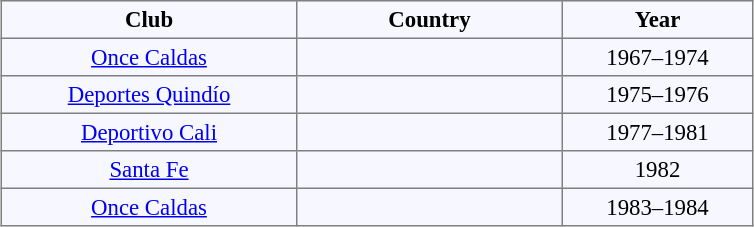<table align="center" bgcolor="#f7f8ff" border="1" cellpadding="3" cellspacing="0" class="" style="font-size: 95%; border: gray solid 1px; border-collapse: collapse;">
<tr>
<th width="190">Club</th>
<th width="170">Country</th>
<th width="120">Year</th>
</tr>
<tr align="center">
<td><a href='#'>Once Caldas</a></td>
<td></td>
<td>1967–1974</td>
</tr>
<tr align="center">
<td><a href='#'>Deportes Quindío</a></td>
<td></td>
<td>1975–1976</td>
</tr>
<tr align="center">
<td><a href='#'>Deportivo Cali</a></td>
<td></td>
<td>1977–1981</td>
</tr>
<tr align="center">
<td><a href='#'>Santa Fe</a></td>
<td></td>
<td>1982</td>
</tr>
<tr align="center">
<td><a href='#'>Once Caldas</a></td>
<td></td>
<td>1983–1984</td>
</tr>
</table>
